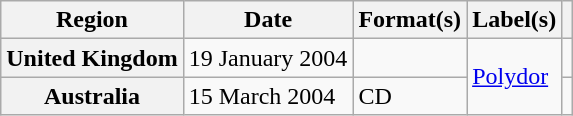<table class="wikitable plainrowheaders">
<tr>
<th scope="col">Region</th>
<th scope="col">Date</th>
<th scope="col">Format(s)</th>
<th scope="col">Label(s)</th>
<th scope="col"></th>
</tr>
<tr>
<th scope="row">United Kingdom</th>
<td>19 January 2004</td>
<td></td>
<td rowspan="2"><a href='#'>Polydor</a></td>
<td></td>
</tr>
<tr>
<th scope="row">Australia</th>
<td>15 March 2004</td>
<td>CD</td>
<td></td>
</tr>
</table>
